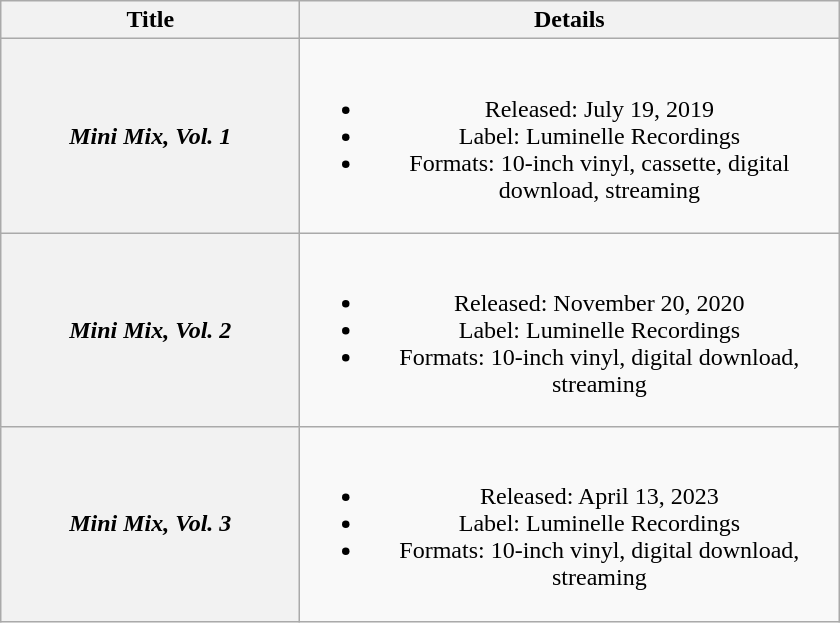<table class="wikitable plainrowheaders" style="text-align:center;" border="1">
<tr>
<th scope="col" style="width:12em;">Title</th>
<th scope="col" style="width:22em;">Details</th>
</tr>
<tr>
<th scope="row"><em>Mini Mix, Vol. 1</em></th>
<td><br><ul><li>Released: July 19, 2019</li><li>Label: Luminelle Recordings</li><li>Formats: 10-inch vinyl, cassette, digital download, streaming</li></ul></td>
</tr>
<tr>
<th scope="row"><em>Mini Mix, Vol. 2</em></th>
<td><br><ul><li>Released: November 20, 2020</li><li>Label: Luminelle Recordings</li><li>Formats: 10-inch vinyl, digital download, streaming</li></ul></td>
</tr>
<tr>
<th scope="row"><em>Mini Mix, Vol. 3</em></th>
<td><br><ul><li>Released: April 13, 2023</li><li>Label: Luminelle Recordings</li><li>Formats: 10-inch vinyl, digital download, streaming</li></ul></td>
</tr>
</table>
